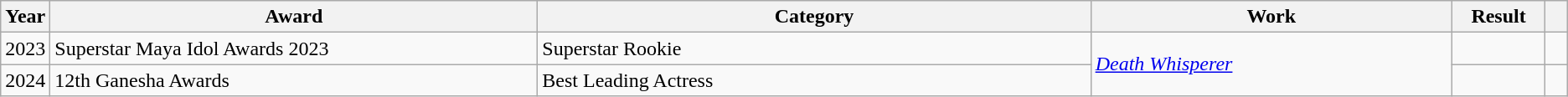<table class="wikitable sortable mw-collapsible">
<tr>
<th scope="col" style="width:1em;">Year</th>
<th scope="col" style="width:35em;">Award</th>
<th scope="col" style="width:40em;">Category</th>
<th scope="col" style="width:25em;">Work</th>
<th scope="col" style="width:5em;">Result</th>
<th scope="col" style="width:1em;" class="unsortable"></th>
</tr>
<tr>
<td>2023</td>
<td>Superstar Maya Idol Awards 2023</td>
<td>Superstar Rookie</td>
<td rowspan="2"><em><a href='#'>Death Whisperer</a></em></td>
<td></td>
<td style="text-align: center;"></td>
</tr>
<tr>
<td>2024</td>
<td>12th Ganesha Awards</td>
<td>Best Leading Actress</td>
<td></td>
<td style="text-align: center;"></td>
</tr>
</table>
